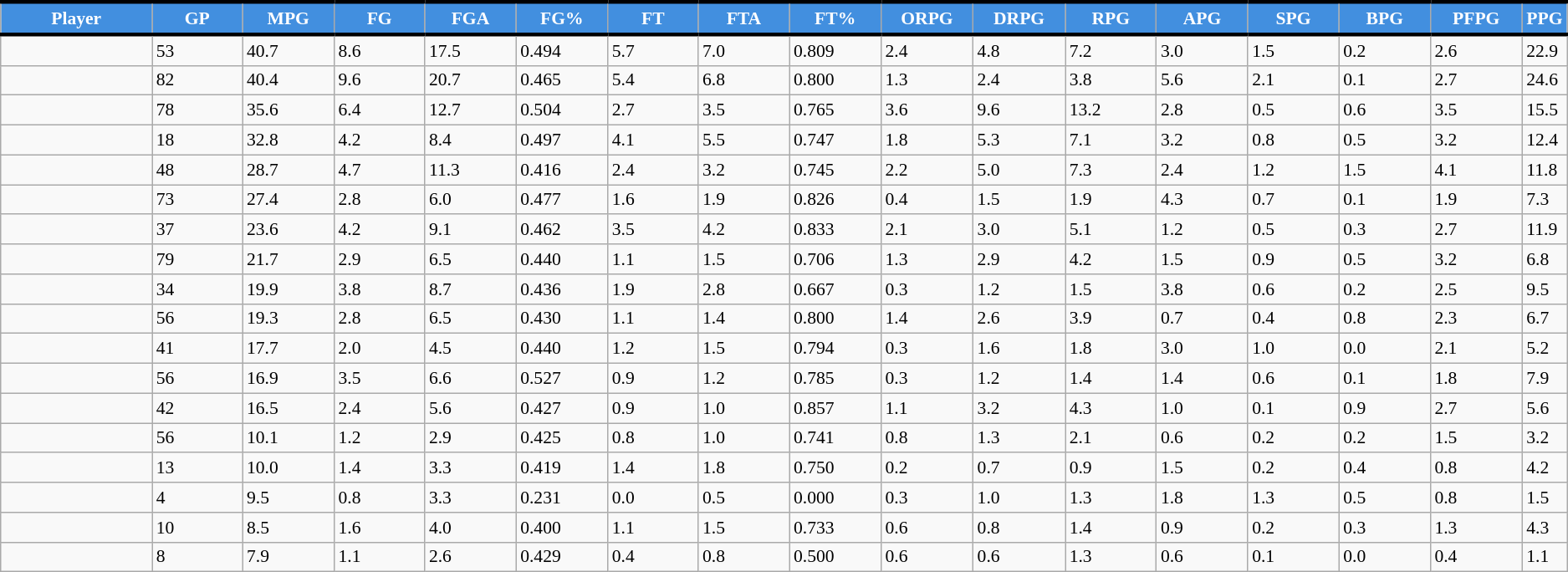<table class="wikitable sortable" style="font-size: 90%">
<tr>
<th style="background: #428FDF; color:#FFFFFF; border-top:#000000 3px solid; border-bottom:#000000 3px solid;"  width="10%">Player</th>
<th style="background: #428FDF; color:#FFFFFF; border-top:#000000 3px solid; border-bottom:#000000 3px solid;" width="6%">GP</th>
<th style="background: #428FDF; color:#FFFFFF; border-top:#000000 3px solid; border-bottom:#000000 3px solid;" width="6%">MPG</th>
<th style="background: #428FDF; color:#FFFFFF; border-top:#000000 3px solid; border-bottom:#000000 3px solid;" width="6%">FG</th>
<th style="background: #428FDF; color:#FFFFFF; border-top:#000000 3px solid; border-bottom:#000000 3px solid;" width="6%">FGA</th>
<th style="background: #428FDF; color:#FFFFFF; border-top:#000000 3px solid; border-bottom:#000000 3px solid;" width="6%">FG%</th>
<th style="background: #428FDF; color:#FFFFFF; border-top:#000000 3px solid; border-bottom:#000000 3px solid;" width="6%">FT</th>
<th style="background: #428FDF; color:#FFFFFF; border-top:#000000 3px solid; border-bottom:#000000 3px solid;" width="6%">FTA</th>
<th style="background: #428FDF; color:#FFFFFF; border-top:#000000 3px solid; border-bottom:#000000 3px solid;" width="6%">FT%</th>
<th style="background: #428FDF; color:#FFFFFF; border-top:#000000 3px solid; border-bottom:#000000 3px solid;" width="6%">ORPG</th>
<th style="background: #428FDF; color:#FFFFFF; border-top:#000000 3px solid; border-bottom:#000000 3px solid;" width="6%">DRPG</th>
<th style="background: #428FDF; color:#FFFFFF; border-top:#000000 3px solid; border-bottom:#000000 3px solid;" width="6%">RPG</th>
<th style="background: #428FDF; color:#FFFFFF; border-top:#000000 3px solid; border-bottom:#000000 3px solid;" width="6%">APG</th>
<th style="background: #428FDF; color:#FFFFFF; border-top:#000000 3px solid; border-bottom:#000000 3px solid;" width="6%">SPG</th>
<th style="background: #428FDF; color:#FFFFFF; border-top:#000000 3px solid; border-bottom:#000000 3px solid;" width="6%">BPG</th>
<th style="background: #428FDF; color:#FFFFFF; border-top:#000000 3px solid; border-bottom:#000000 3px solid;" width="6%">PFPG</th>
<th style="background: #428FDF; color:#FFFFFF; border-top:#000000 3px solid; border-bottom:#000000 3px solid;" width="6%">PPG</th>
</tr>
<tr>
<td></td>
<td>53</td>
<td>40.7</td>
<td>8.6</td>
<td>17.5</td>
<td>0.494</td>
<td>5.7</td>
<td>7.0</td>
<td>0.809</td>
<td>2.4</td>
<td>4.8</td>
<td>7.2</td>
<td>3.0</td>
<td>1.5</td>
<td>0.2</td>
<td>2.6</td>
<td>22.9</td>
</tr>
<tr>
<td></td>
<td>82</td>
<td>40.4</td>
<td>9.6</td>
<td>20.7</td>
<td>0.465</td>
<td>5.4</td>
<td>6.8</td>
<td>0.800</td>
<td>1.3</td>
<td>2.4</td>
<td>3.8</td>
<td>5.6</td>
<td>2.1</td>
<td>0.1</td>
<td>2.7</td>
<td>24.6</td>
</tr>
<tr>
<td></td>
<td>78</td>
<td>35.6</td>
<td>6.4</td>
<td>12.7</td>
<td>0.504</td>
<td>2.7</td>
<td>3.5</td>
<td>0.765</td>
<td>3.6</td>
<td>9.6</td>
<td>13.2</td>
<td>2.8</td>
<td>0.5</td>
<td>0.6</td>
<td>3.5</td>
<td>15.5</td>
</tr>
<tr>
<td></td>
<td>18</td>
<td>32.8</td>
<td>4.2</td>
<td>8.4</td>
<td>0.497</td>
<td>4.1</td>
<td>5.5</td>
<td>0.747</td>
<td>1.8</td>
<td>5.3</td>
<td>7.1</td>
<td>3.2</td>
<td>0.8</td>
<td>0.5</td>
<td>3.2</td>
<td>12.4</td>
</tr>
<tr>
<td></td>
<td>48</td>
<td>28.7</td>
<td>4.7</td>
<td>11.3</td>
<td>0.416</td>
<td>2.4</td>
<td>3.2</td>
<td>0.745</td>
<td>2.2</td>
<td>5.0</td>
<td>7.3</td>
<td>2.4</td>
<td>1.2</td>
<td>1.5</td>
<td>4.1</td>
<td>11.8</td>
</tr>
<tr>
<td></td>
<td>73</td>
<td>27.4</td>
<td>2.8</td>
<td>6.0</td>
<td>0.477</td>
<td>1.6</td>
<td>1.9</td>
<td>0.826</td>
<td>0.4</td>
<td>1.5</td>
<td>1.9</td>
<td>4.3</td>
<td>0.7</td>
<td>0.1</td>
<td>1.9</td>
<td>7.3</td>
</tr>
<tr>
<td></td>
<td>37</td>
<td>23.6</td>
<td>4.2</td>
<td>9.1</td>
<td>0.462</td>
<td>3.5</td>
<td>4.2</td>
<td>0.833</td>
<td>2.1</td>
<td>3.0</td>
<td>5.1</td>
<td>1.2</td>
<td>0.5</td>
<td>0.3</td>
<td>2.7</td>
<td>11.9</td>
</tr>
<tr>
<td></td>
<td>79</td>
<td>21.7</td>
<td>2.9</td>
<td>6.5</td>
<td>0.440</td>
<td>1.1</td>
<td>1.5</td>
<td>0.706</td>
<td>1.3</td>
<td>2.9</td>
<td>4.2</td>
<td>1.5</td>
<td>0.9</td>
<td>0.5</td>
<td>3.2</td>
<td>6.8</td>
</tr>
<tr>
<td></td>
<td>34</td>
<td>19.9</td>
<td>3.8</td>
<td>8.7</td>
<td>0.436</td>
<td>1.9</td>
<td>2.8</td>
<td>0.667</td>
<td>0.3</td>
<td>1.2</td>
<td>1.5</td>
<td>3.8</td>
<td>0.6</td>
<td>0.2</td>
<td>2.5</td>
<td>9.5</td>
</tr>
<tr>
<td></td>
<td>56</td>
<td>19.3</td>
<td>2.8</td>
<td>6.5</td>
<td>0.430</td>
<td>1.1</td>
<td>1.4</td>
<td>0.800</td>
<td>1.4</td>
<td>2.6</td>
<td>3.9</td>
<td>0.7</td>
<td>0.4</td>
<td>0.8</td>
<td>2.3</td>
<td>6.7</td>
</tr>
<tr>
<td></td>
<td>41</td>
<td>17.7</td>
<td>2.0</td>
<td>4.5</td>
<td>0.440</td>
<td>1.2</td>
<td>1.5</td>
<td>0.794</td>
<td>0.3</td>
<td>1.6</td>
<td>1.8</td>
<td>3.0</td>
<td>1.0</td>
<td>0.0</td>
<td>2.1</td>
<td>5.2</td>
</tr>
<tr>
<td></td>
<td>56</td>
<td>16.9</td>
<td>3.5</td>
<td>6.6</td>
<td>0.527</td>
<td>0.9</td>
<td>1.2</td>
<td>0.785</td>
<td>0.3</td>
<td>1.2</td>
<td>1.4</td>
<td>1.4</td>
<td>0.6</td>
<td>0.1</td>
<td>1.8</td>
<td>7.9</td>
</tr>
<tr>
<td></td>
<td>42</td>
<td>16.5</td>
<td>2.4</td>
<td>5.6</td>
<td>0.427</td>
<td>0.9</td>
<td>1.0</td>
<td>0.857</td>
<td>1.1</td>
<td>3.2</td>
<td>4.3</td>
<td>1.0</td>
<td>0.1</td>
<td>0.9</td>
<td>2.7</td>
<td>5.6</td>
</tr>
<tr>
<td></td>
<td>56</td>
<td>10.1</td>
<td>1.2</td>
<td>2.9</td>
<td>0.425</td>
<td>0.8</td>
<td>1.0</td>
<td>0.741</td>
<td>0.8</td>
<td>1.3</td>
<td>2.1</td>
<td>0.6</td>
<td>0.2</td>
<td>0.2</td>
<td>1.5</td>
<td>3.2</td>
</tr>
<tr>
<td></td>
<td>13</td>
<td>10.0</td>
<td>1.4</td>
<td>3.3</td>
<td>0.419</td>
<td>1.4</td>
<td>1.8</td>
<td>0.750</td>
<td>0.2</td>
<td>0.7</td>
<td>0.9</td>
<td>1.5</td>
<td>0.2</td>
<td>0.4</td>
<td>0.8</td>
<td>4.2</td>
</tr>
<tr>
<td></td>
<td>4</td>
<td>9.5</td>
<td>0.8</td>
<td>3.3</td>
<td>0.231</td>
<td>0.0</td>
<td>0.5</td>
<td>0.000</td>
<td>0.3</td>
<td>1.0</td>
<td>1.3</td>
<td>1.8</td>
<td>1.3</td>
<td>0.5</td>
<td>0.8</td>
<td>1.5</td>
</tr>
<tr>
<td></td>
<td>10</td>
<td>8.5</td>
<td>1.6</td>
<td>4.0</td>
<td>0.400</td>
<td>1.1</td>
<td>1.5</td>
<td>0.733</td>
<td>0.6</td>
<td>0.8</td>
<td>1.4</td>
<td>0.9</td>
<td>0.2</td>
<td>0.3</td>
<td>1.3</td>
<td>4.3</td>
</tr>
<tr>
<td></td>
<td>8</td>
<td>7.9</td>
<td>1.1</td>
<td>2.6</td>
<td>0.429</td>
<td>0.4</td>
<td>0.8</td>
<td>0.500</td>
<td>0.6</td>
<td>0.6</td>
<td>1.3</td>
<td>0.6</td>
<td>0.1</td>
<td>0.0</td>
<td>0.4</td>
<td>1.1</td>
</tr>
</table>
